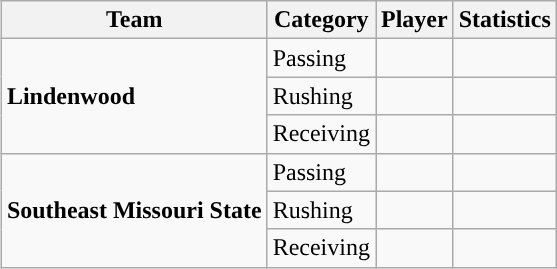<table class="wikitable" style="float: right;">
<tr>
<th>Team</th>
<th>Category</th>
<th>Player</th>
<th>Statistics</th>
</tr>
<tr>
<td rowspan=3><strong>Lindenwood</strong></td>
<td>Passing</td>
<td></td>
<td></td>
</tr>
<tr>
<td>Rushing</td>
<td></td>
<td></td>
</tr>
<tr>
<td>Receiving</td>
<td></td>
<td></td>
</tr>
<tr>
<td rowspan=3><strong>Southeast Missouri State</strong></td>
<td>Passing</td>
<td></td>
<td></td>
</tr>
<tr>
<td>Rushing</td>
<td></td>
<td></td>
</tr>
<tr>
<td>Receiving</td>
<td></td>
<td></td>
</tr>
</table>
